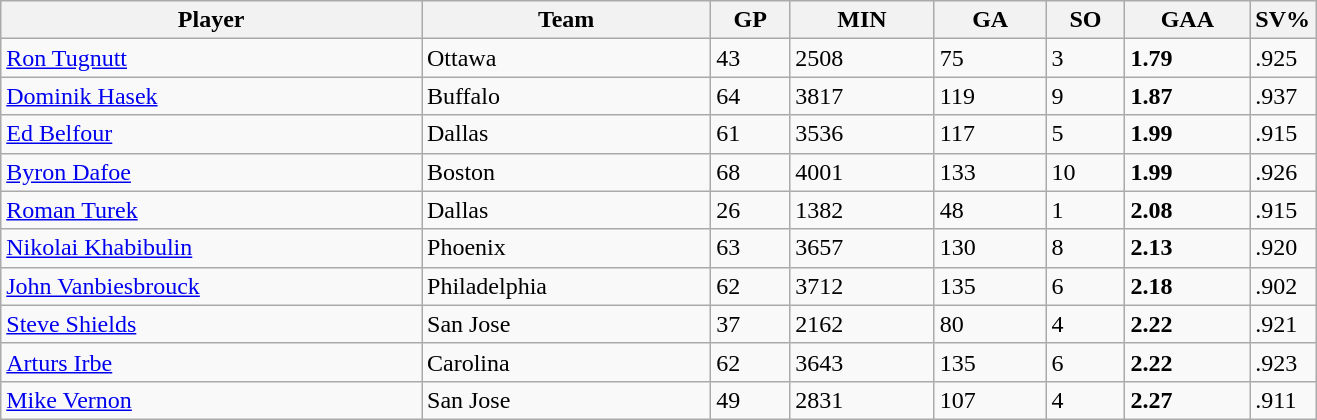<table class="wikitable">
<tr>
<th bgcolor="#DDDDFF" width="32%">Player</th>
<th bgcolor="#DDDDFF" width="22%">Team</th>
<th bgcolor="#DDDDFF" width="6%">GP</th>
<th bgcolor="#DDDDFF" width="11%">MIN</th>
<th bgcolor="#DDDDFF" width="8.5%">GA</th>
<th bgcolor="#DDDDFF" width="6%">SO</th>
<th bgcolor="#DDDDFF" width="9.5%">GAA</th>
<th bgcolor="#DDDDFF" width="15%">SV%</th>
</tr>
<tr>
<td><a href='#'>Ron Tugnutt</a></td>
<td>Ottawa</td>
<td>43</td>
<td>2508</td>
<td>75</td>
<td>3</td>
<td><strong>1.79</strong></td>
<td>.925</td>
</tr>
<tr>
<td><a href='#'>Dominik Hasek</a></td>
<td>Buffalo</td>
<td>64</td>
<td>3817</td>
<td>119</td>
<td>9</td>
<td><strong>1.87</strong></td>
<td>.937</td>
</tr>
<tr>
<td><a href='#'>Ed Belfour</a></td>
<td>Dallas</td>
<td>61</td>
<td>3536</td>
<td>117</td>
<td>5</td>
<td><strong>1.99</strong></td>
<td>.915</td>
</tr>
<tr>
<td><a href='#'>Byron Dafoe</a></td>
<td>Boston</td>
<td>68</td>
<td>4001</td>
<td>133</td>
<td>10</td>
<td><strong>1.99</strong></td>
<td>.926</td>
</tr>
<tr>
<td><a href='#'>Roman Turek</a></td>
<td>Dallas</td>
<td>26</td>
<td>1382</td>
<td>48</td>
<td>1</td>
<td><strong>2.08</strong></td>
<td>.915</td>
</tr>
<tr>
<td><a href='#'>Nikolai Khabibulin</a></td>
<td>Phoenix</td>
<td>63</td>
<td>3657</td>
<td>130</td>
<td>8</td>
<td><strong>2.13</strong></td>
<td>.920</td>
</tr>
<tr>
<td><a href='#'>John Vanbiesbrouck</a></td>
<td>Philadelphia</td>
<td>62</td>
<td>3712</td>
<td>135</td>
<td>6</td>
<td><strong>2.18</strong></td>
<td>.902</td>
</tr>
<tr>
<td><a href='#'>Steve Shields</a></td>
<td>San Jose</td>
<td>37</td>
<td>2162</td>
<td>80</td>
<td>4</td>
<td><strong>2.22</strong></td>
<td>.921</td>
</tr>
<tr>
<td><a href='#'>Arturs Irbe</a></td>
<td>Carolina</td>
<td>62</td>
<td>3643</td>
<td>135</td>
<td>6</td>
<td><strong>2.22</strong></td>
<td>.923</td>
</tr>
<tr>
<td><a href='#'>Mike Vernon</a></td>
<td>San Jose</td>
<td>49</td>
<td>2831</td>
<td>107</td>
<td>4</td>
<td><strong>2.27</strong></td>
<td>.911</td>
</tr>
</table>
